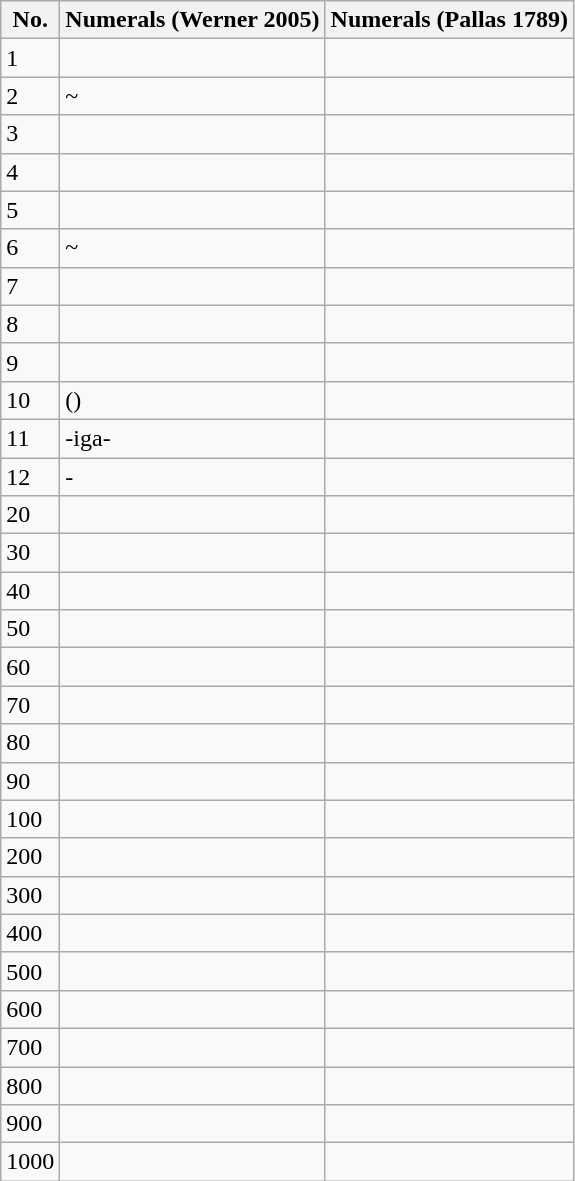<table class="wikitable">
<tr>
<th>No.</th>
<th>Numerals (Werner 2005)</th>
<th>Numerals (Pallas 1789)</th>
</tr>
<tr>
<td>1</td>
<td></td>
<td></td>
</tr>
<tr>
<td>2</td>
<td> ~ </td>
<td></td>
</tr>
<tr>
<td>3</td>
<td></td>
<td></td>
</tr>
<tr>
<td>4</td>
<td></td>
<td></td>
</tr>
<tr>
<td>5</td>
<td></td>
<td></td>
</tr>
<tr>
<td>6</td>
<td> ~ </td>
<td></td>
</tr>
<tr>
<td>7</td>
<td></td>
<td></td>
</tr>
<tr>
<td>8</td>
<td></td>
<td></td>
</tr>
<tr>
<td>9</td>
<td></td>
<td></td>
</tr>
<tr>
<td>10</td>
<td> ()</td>
<td></td>
</tr>
<tr>
<td>11</td>
<td>-iga-</td>
<td></td>
</tr>
<tr>
<td>12</td>
<td>-</td>
<td></td>
</tr>
<tr>
<td>20</td>
<td></td>
<td></td>
</tr>
<tr>
<td>30</td>
<td></td>
<td></td>
</tr>
<tr>
<td>40</td>
<td></td>
<td></td>
</tr>
<tr>
<td>50</td>
<td></td>
<td></td>
</tr>
<tr>
<td>60</td>
<td></td>
<td></td>
</tr>
<tr>
<td>70</td>
<td></td>
<td></td>
</tr>
<tr>
<td>80</td>
<td></td>
<td></td>
</tr>
<tr>
<td>90</td>
<td></td>
<td></td>
</tr>
<tr>
<td>100</td>
<td></td>
<td></td>
</tr>
<tr>
<td>200</td>
<td></td>
<td></td>
</tr>
<tr>
<td>300</td>
<td></td>
<td></td>
</tr>
<tr>
<td>400</td>
<td></td>
<td></td>
</tr>
<tr>
<td>500</td>
<td></td>
<td></td>
</tr>
<tr>
<td>600</td>
<td></td>
<td></td>
</tr>
<tr>
<td>700</td>
<td></td>
<td></td>
</tr>
<tr>
<td>800</td>
<td></td>
<td></td>
</tr>
<tr>
<td>900</td>
<td></td>
<td></td>
</tr>
<tr>
<td>1000</td>
<td></td>
<td></td>
</tr>
</table>
